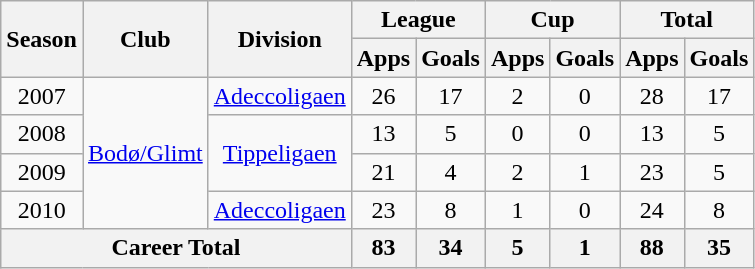<table class="wikitable" style="text-align: center;">
<tr>
<th rowspan="2">Season</th>
<th rowspan="2">Club</th>
<th rowspan="2">Division</th>
<th colspan="2">League</th>
<th colspan="2">Cup</th>
<th colspan="2">Total</th>
</tr>
<tr>
<th>Apps</th>
<th>Goals</th>
<th>Apps</th>
<th>Goals</th>
<th>Apps</th>
<th>Goals</th>
</tr>
<tr>
<td>2007</td>
<td rowspan="4" valign="center"><a href='#'>Bodø/Glimt</a></td>
<td><a href='#'>Adeccoligaen</a></td>
<td>26</td>
<td>17</td>
<td>2</td>
<td>0</td>
<td>28</td>
<td>17</td>
</tr>
<tr>
<td>2008</td>
<td rowspan="2" valign="center"><a href='#'>Tippeligaen</a></td>
<td>13</td>
<td>5</td>
<td>0</td>
<td>0</td>
<td>13</td>
<td>5</td>
</tr>
<tr>
<td>2009</td>
<td>21</td>
<td>4</td>
<td>2</td>
<td>1</td>
<td>23</td>
<td>5</td>
</tr>
<tr>
<td>2010</td>
<td><a href='#'>Adeccoligaen</a></td>
<td>23</td>
<td>8</td>
<td>1</td>
<td>0</td>
<td>24</td>
<td>8</td>
</tr>
<tr>
<th colspan="3">Career Total</th>
<th>83</th>
<th>34</th>
<th>5</th>
<th>1</th>
<th>88</th>
<th>35</th>
</tr>
</table>
